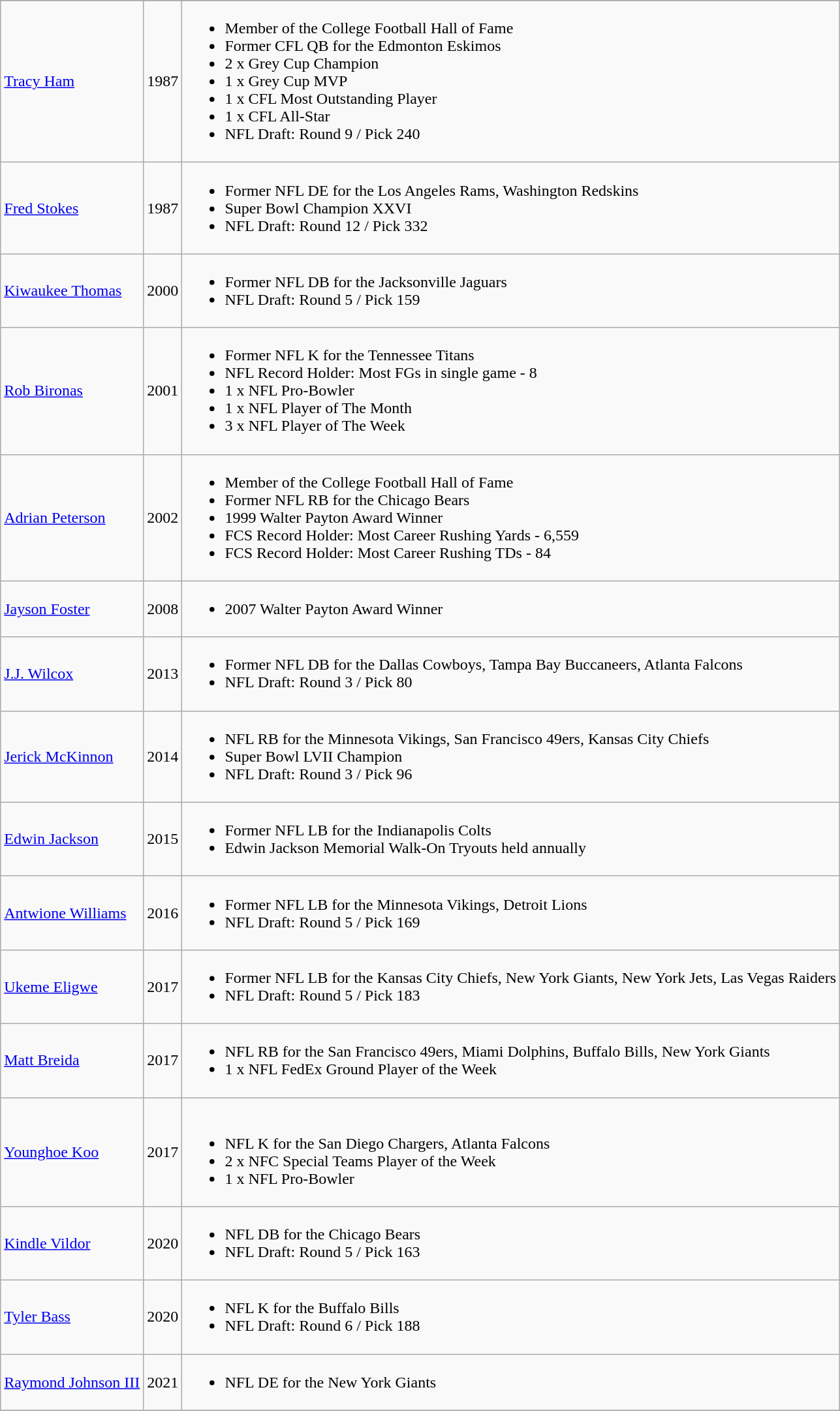<table class="wikitable">
<tr>
</tr>
<tr>
<td><a href='#'>Tracy Ham</a></td>
<td>1987</td>
<td><ul><li>Member of the College Football Hall of Fame<li>Former CFL QB for the Edmonton Eskimos<li>2 x Grey Cup Champion<li>1 x Grey Cup MVP<li>1 x CFL Most Outstanding Player<li>1 x CFL All-Star<li>NFL Draft: Round 9 / Pick 240</ul></td>
</tr>
<tr>
<td><a href='#'>Fred Stokes</a></td>
<td>1987</td>
<td><ul><li>Former NFL DE for the Los Angeles Rams, Washington Redskins<li>Super Bowl Champion XXVI<li>NFL Draft: Round 12 / Pick 332</ul></td>
</tr>
<tr>
<td><a href='#'>Kiwaukee Thomas</a></td>
<td>2000</td>
<td><ul><li>Former NFL DB for the Jacksonville Jaguars<li>NFL Draft: Round 5 / Pick 159</ul></td>
</tr>
<tr>
<td><a href='#'>Rob Bironas</a></td>
<td>2001</td>
<td><ul><li>Former NFL K for the Tennessee Titans<li>NFL Record Holder: Most FGs in single game - 8<li>1 x NFL Pro-Bowler<li>1 x NFL Player of The Month<li> 3 x NFL Player of The Week</ul></td>
</tr>
<tr>
<td><a href='#'>Adrian Peterson</a></td>
<td>2002</td>
<td><ul><li>Member of the College Football Hall of Fame<li>Former NFL RB for the Chicago Bears<li>1999 Walter Payton Award Winner<li>FCS Record Holder: Most Career Rushing Yards - 6,559<li>FCS Record Holder: Most Career Rushing TDs - 84</ul></td>
</tr>
<tr>
<td><a href='#'>Jayson Foster</a></td>
<td>2008</td>
<td><ul><li>2007 Walter Payton Award Winner</ul></td>
</tr>
<tr>
<td><a href='#'>J.J. Wilcox</a></td>
<td>2013</td>
<td><ul><li>Former NFL DB for the Dallas Cowboys, Tampa Bay Buccaneers, Atlanta Falcons<li>NFL Draft: Round 3 / Pick 80</ul></td>
</tr>
<tr>
<td><a href='#'>Jerick McKinnon</a></td>
<td>2014</td>
<td><ul><li>NFL RB for the Minnesota Vikings, San Francisco 49ers, Kansas City Chiefs<li>Super Bowl LVII Champion<li>NFL Draft: Round 3 / Pick 96</ul></td>
</tr>
<tr>
<td><a href='#'>Edwin Jackson</a></td>
<td>2015</td>
<td><ul><li>Former NFL LB for the Indianapolis Colts<li>Edwin Jackson Memorial Walk-On Tryouts held annually</ul></td>
</tr>
<tr>
<td><a href='#'>Antwione Williams</a></td>
<td>2016</td>
<td><ul><li>Former NFL LB for the Minnesota Vikings, Detroit Lions<li>NFL Draft: Round 5 / Pick 169</ul></td>
</tr>
<tr>
<td><a href='#'>Ukeme Eligwe</a></td>
<td>2017</td>
<td><ul><li>Former NFL LB for the Kansas City Chiefs, New York Giants, New York Jets, Las Vegas Raiders<li>NFL Draft: Round 5 / Pick 183</ul></td>
</tr>
<tr>
<td><a href='#'>Matt Breida</a></td>
<td>2017</td>
<td><ul><li>NFL RB for the San Francisco 49ers, Miami Dolphins, Buffalo Bills, New York Giants<li>1 x NFL FedEx Ground Player of the Week</ul></td>
</tr>
<tr>
<td><a href='#'>Younghoe Koo</a></td>
<td>2017</td>
<td><br><ul><li>NFL K for the San Diego Chargers, Atlanta Falcons</li><li>2 x NFC Special Teams Player of the Week</li><li>1 x NFL Pro-Bowler</li></ul></td>
</tr>
<tr>
<td><a href='#'>Kindle Vildor</a></td>
<td>2020</td>
<td><ul><li>NFL DB for the Chicago Bears<li>NFL Draft: Round 5 / Pick 163</ul></td>
</tr>
<tr>
<td><a href='#'>Tyler Bass</a></td>
<td>2020</td>
<td><ul><li>NFL K for the Buffalo Bills<li>NFL Draft: Round 6 / Pick 188</ul></td>
</tr>
<tr>
<td><a href='#'>Raymond Johnson III</a></td>
<td>2021</td>
<td><ul><li>NFL DE for the New York Giants</ul></td>
</tr>
<tr>
</tr>
</table>
